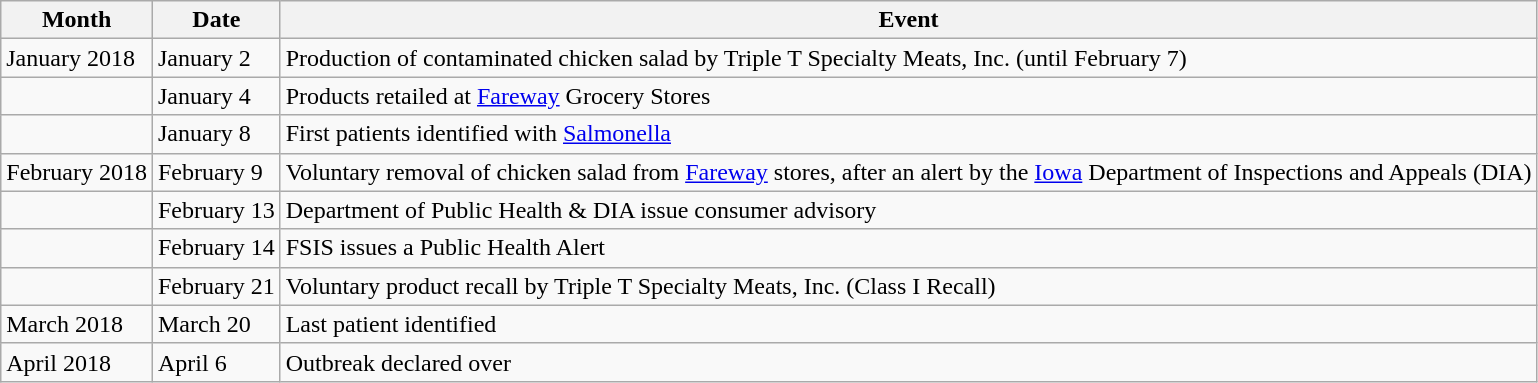<table class="wikitable">
<tr>
<th>Month</th>
<th>Date</th>
<th>Event</th>
</tr>
<tr>
<td>January 2018</td>
<td>January 2</td>
<td>Production of contaminated chicken salad by Triple T Specialty Meats, Inc. (until February 7)</td>
</tr>
<tr>
<td></td>
<td>January 4</td>
<td>Products retailed at <a href='#'>Fareway</a> Grocery Stores</td>
</tr>
<tr>
<td></td>
<td>January 8</td>
<td>First patients identified with <a href='#'>Salmonella</a></td>
</tr>
<tr>
<td>February 2018</td>
<td>February 9</td>
<td>Voluntary removal of chicken salad from <a href='#'>Fareway</a> stores, after an alert by the <a href='#'>Iowa</a> Department of Inspections and Appeals (DIA)</td>
</tr>
<tr>
<td></td>
<td>February 13</td>
<td>Department of Public Health & DIA issue consumer advisory</td>
</tr>
<tr>
<td></td>
<td>February 14</td>
<td>FSIS issues a Public Health Alert</td>
</tr>
<tr>
<td></td>
<td>February 21</td>
<td>Voluntary product recall by Triple T Specialty Meats, Inc. (Class I Recall)</td>
</tr>
<tr>
<td>March 2018</td>
<td>March 20</td>
<td>Last patient identified</td>
</tr>
<tr>
<td>April 2018</td>
<td>April 6</td>
<td>Outbreak declared over</td>
</tr>
</table>
